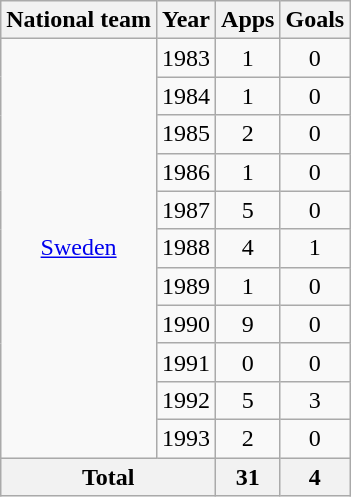<table class="wikitable" style="text-align:center">
<tr>
<th>National team</th>
<th>Year</th>
<th>Apps</th>
<th>Goals</th>
</tr>
<tr>
<td rowspan="11"><a href='#'>Sweden</a></td>
<td>1983</td>
<td>1</td>
<td>0</td>
</tr>
<tr>
<td>1984</td>
<td>1</td>
<td>0</td>
</tr>
<tr>
<td>1985</td>
<td>2</td>
<td>0</td>
</tr>
<tr>
<td>1986</td>
<td>1</td>
<td>0</td>
</tr>
<tr>
<td>1987</td>
<td>5</td>
<td>0</td>
</tr>
<tr>
<td>1988</td>
<td>4</td>
<td>1</td>
</tr>
<tr>
<td>1989</td>
<td>1</td>
<td>0</td>
</tr>
<tr>
<td>1990</td>
<td>9</td>
<td>0</td>
</tr>
<tr>
<td>1991</td>
<td>0</td>
<td>0</td>
</tr>
<tr>
<td>1992</td>
<td>5</td>
<td>3</td>
</tr>
<tr>
<td>1993</td>
<td>2</td>
<td>0</td>
</tr>
<tr>
<th colspan="2">Total</th>
<th>31</th>
<th>4</th>
</tr>
</table>
